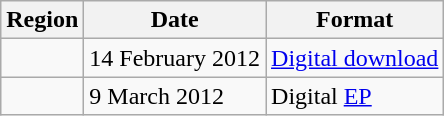<table class=wikitable>
<tr>
<th>Region</th>
<th>Date</th>
<th>Format</th>
</tr>
<tr>
<td></td>
<td>14 February 2012</td>
<td><a href='#'>Digital download</a></td>
</tr>
<tr>
<td></td>
<td>9 March 2012</td>
<td>Digital <a href='#'>EP</a></td>
</tr>
</table>
